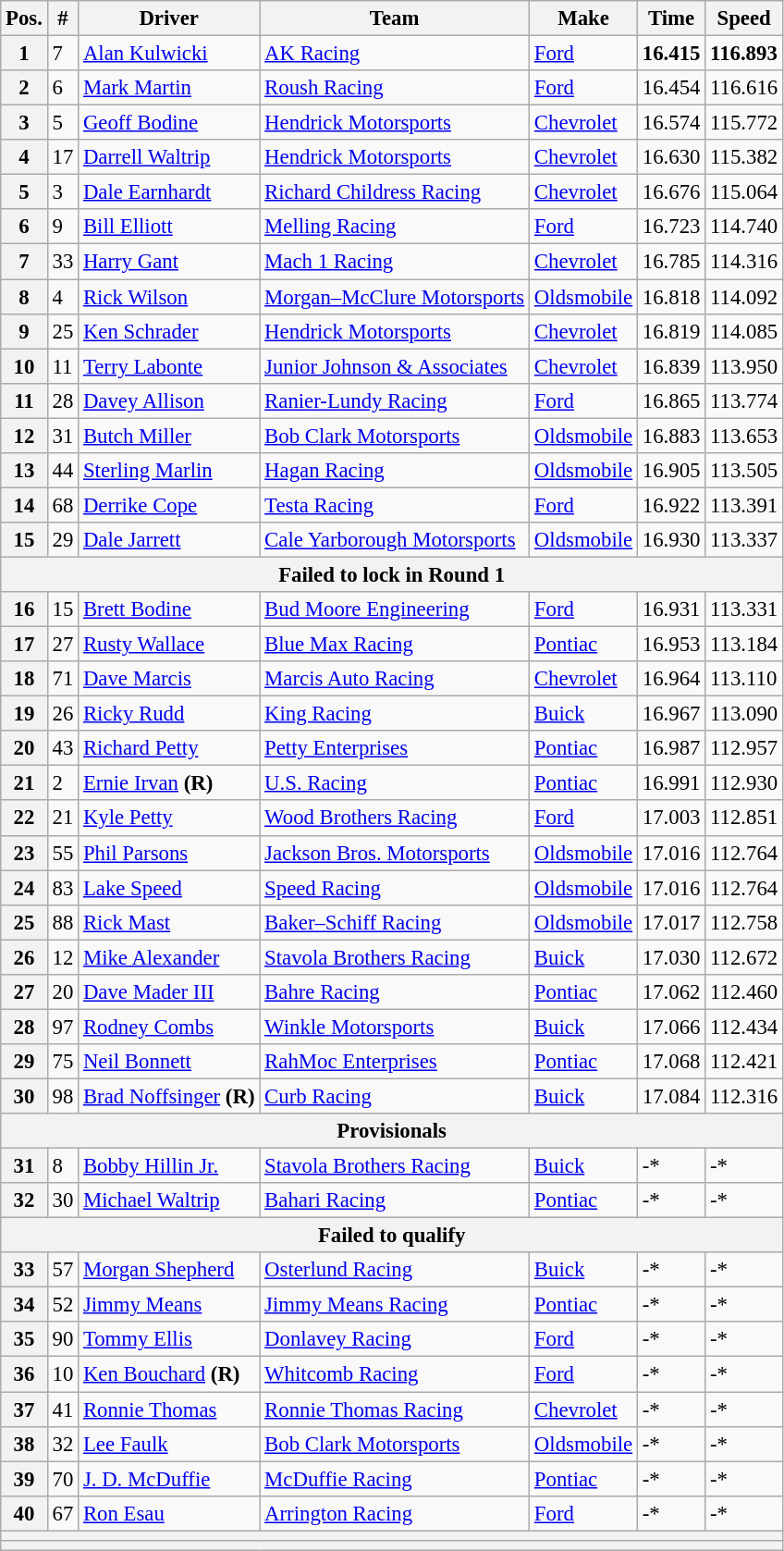<table class="wikitable" style="font-size:95%">
<tr>
<th>Pos.</th>
<th>#</th>
<th>Driver</th>
<th>Team</th>
<th>Make</th>
<th>Time</th>
<th>Speed</th>
</tr>
<tr>
<th>1</th>
<td>7</td>
<td><a href='#'>Alan Kulwicki</a></td>
<td><a href='#'>AK Racing</a></td>
<td><a href='#'>Ford</a></td>
<td><strong>16.415</strong></td>
<td><strong>116.893</strong></td>
</tr>
<tr>
<th>2</th>
<td>6</td>
<td><a href='#'>Mark Martin</a></td>
<td><a href='#'>Roush Racing</a></td>
<td><a href='#'>Ford</a></td>
<td>16.454</td>
<td>116.616</td>
</tr>
<tr>
<th>3</th>
<td>5</td>
<td><a href='#'>Geoff Bodine</a></td>
<td><a href='#'>Hendrick Motorsports</a></td>
<td><a href='#'>Chevrolet</a></td>
<td>16.574</td>
<td>115.772</td>
</tr>
<tr>
<th>4</th>
<td>17</td>
<td><a href='#'>Darrell Waltrip</a></td>
<td><a href='#'>Hendrick Motorsports</a></td>
<td><a href='#'>Chevrolet</a></td>
<td>16.630</td>
<td>115.382</td>
</tr>
<tr>
<th>5</th>
<td>3</td>
<td><a href='#'>Dale Earnhardt</a></td>
<td><a href='#'>Richard Childress Racing</a></td>
<td><a href='#'>Chevrolet</a></td>
<td>16.676</td>
<td>115.064</td>
</tr>
<tr>
<th>6</th>
<td>9</td>
<td><a href='#'>Bill Elliott</a></td>
<td><a href='#'>Melling Racing</a></td>
<td><a href='#'>Ford</a></td>
<td>16.723</td>
<td>114.740</td>
</tr>
<tr>
<th>7</th>
<td>33</td>
<td><a href='#'>Harry Gant</a></td>
<td><a href='#'>Mach 1 Racing</a></td>
<td><a href='#'>Chevrolet</a></td>
<td>16.785</td>
<td>114.316</td>
</tr>
<tr>
<th>8</th>
<td>4</td>
<td><a href='#'>Rick Wilson</a></td>
<td><a href='#'>Morgan–McClure Motorsports</a></td>
<td><a href='#'>Oldsmobile</a></td>
<td>16.818</td>
<td>114.092</td>
</tr>
<tr>
<th>9</th>
<td>25</td>
<td><a href='#'>Ken Schrader</a></td>
<td><a href='#'>Hendrick Motorsports</a></td>
<td><a href='#'>Chevrolet</a></td>
<td>16.819</td>
<td>114.085</td>
</tr>
<tr>
<th>10</th>
<td>11</td>
<td><a href='#'>Terry Labonte</a></td>
<td><a href='#'>Junior Johnson & Associates</a></td>
<td><a href='#'>Chevrolet</a></td>
<td>16.839</td>
<td>113.950</td>
</tr>
<tr>
<th>11</th>
<td>28</td>
<td><a href='#'>Davey Allison</a></td>
<td><a href='#'>Ranier-Lundy Racing</a></td>
<td><a href='#'>Ford</a></td>
<td>16.865</td>
<td>113.774</td>
</tr>
<tr>
<th>12</th>
<td>31</td>
<td><a href='#'>Butch Miller</a></td>
<td><a href='#'>Bob Clark Motorsports</a></td>
<td><a href='#'>Oldsmobile</a></td>
<td>16.883</td>
<td>113.653</td>
</tr>
<tr>
<th>13</th>
<td>44</td>
<td><a href='#'>Sterling Marlin</a></td>
<td><a href='#'>Hagan Racing</a></td>
<td><a href='#'>Oldsmobile</a></td>
<td>16.905</td>
<td>113.505</td>
</tr>
<tr>
<th>14</th>
<td>68</td>
<td><a href='#'>Derrike Cope</a></td>
<td><a href='#'>Testa Racing</a></td>
<td><a href='#'>Ford</a></td>
<td>16.922</td>
<td>113.391</td>
</tr>
<tr>
<th>15</th>
<td>29</td>
<td><a href='#'>Dale Jarrett</a></td>
<td><a href='#'>Cale Yarborough Motorsports</a></td>
<td><a href='#'>Oldsmobile</a></td>
<td>16.930</td>
<td>113.337</td>
</tr>
<tr>
<th colspan="7">Failed to lock in Round 1</th>
</tr>
<tr>
<th>16</th>
<td>15</td>
<td><a href='#'>Brett Bodine</a></td>
<td><a href='#'>Bud Moore Engineering</a></td>
<td><a href='#'>Ford</a></td>
<td>16.931</td>
<td>113.331</td>
</tr>
<tr>
<th>17</th>
<td>27</td>
<td><a href='#'>Rusty Wallace</a></td>
<td><a href='#'>Blue Max Racing</a></td>
<td><a href='#'>Pontiac</a></td>
<td>16.953</td>
<td>113.184</td>
</tr>
<tr>
<th>18</th>
<td>71</td>
<td><a href='#'>Dave Marcis</a></td>
<td><a href='#'>Marcis Auto Racing</a></td>
<td><a href='#'>Chevrolet</a></td>
<td>16.964</td>
<td>113.110</td>
</tr>
<tr>
<th>19</th>
<td>26</td>
<td><a href='#'>Ricky Rudd</a></td>
<td><a href='#'>King Racing</a></td>
<td><a href='#'>Buick</a></td>
<td>16.967</td>
<td>113.090</td>
</tr>
<tr>
<th>20</th>
<td>43</td>
<td><a href='#'>Richard Petty</a></td>
<td><a href='#'>Petty Enterprises</a></td>
<td><a href='#'>Pontiac</a></td>
<td>16.987</td>
<td>112.957</td>
</tr>
<tr>
<th>21</th>
<td>2</td>
<td><a href='#'>Ernie Irvan</a> <strong>(R)</strong></td>
<td><a href='#'>U.S. Racing</a></td>
<td><a href='#'>Pontiac</a></td>
<td>16.991</td>
<td>112.930</td>
</tr>
<tr>
<th>22</th>
<td>21</td>
<td><a href='#'>Kyle Petty</a></td>
<td><a href='#'>Wood Brothers Racing</a></td>
<td><a href='#'>Ford</a></td>
<td>17.003</td>
<td>112.851</td>
</tr>
<tr>
<th>23</th>
<td>55</td>
<td><a href='#'>Phil Parsons</a></td>
<td><a href='#'>Jackson Bros. Motorsports</a></td>
<td><a href='#'>Oldsmobile</a></td>
<td>17.016</td>
<td>112.764</td>
</tr>
<tr>
<th>24</th>
<td>83</td>
<td><a href='#'>Lake Speed</a></td>
<td><a href='#'>Speed Racing</a></td>
<td><a href='#'>Oldsmobile</a></td>
<td>17.016</td>
<td>112.764</td>
</tr>
<tr>
<th>25</th>
<td>88</td>
<td><a href='#'>Rick Mast</a></td>
<td><a href='#'>Baker–Schiff Racing</a></td>
<td><a href='#'>Oldsmobile</a></td>
<td>17.017</td>
<td>112.758</td>
</tr>
<tr>
<th>26</th>
<td>12</td>
<td><a href='#'>Mike Alexander</a></td>
<td><a href='#'>Stavola Brothers Racing</a></td>
<td><a href='#'>Buick</a></td>
<td>17.030</td>
<td>112.672</td>
</tr>
<tr>
<th>27</th>
<td>20</td>
<td><a href='#'>Dave Mader III</a></td>
<td><a href='#'>Bahre Racing</a></td>
<td><a href='#'>Pontiac</a></td>
<td>17.062</td>
<td>112.460</td>
</tr>
<tr>
<th>28</th>
<td>97</td>
<td><a href='#'>Rodney Combs</a></td>
<td><a href='#'>Winkle Motorsports</a></td>
<td><a href='#'>Buick</a></td>
<td>17.066</td>
<td>112.434</td>
</tr>
<tr>
<th>29</th>
<td>75</td>
<td><a href='#'>Neil Bonnett</a></td>
<td><a href='#'>RahMoc Enterprises</a></td>
<td><a href='#'>Pontiac</a></td>
<td>17.068</td>
<td>112.421</td>
</tr>
<tr>
<th>30</th>
<td>98</td>
<td><a href='#'>Brad Noffsinger</a> <strong>(R)</strong></td>
<td><a href='#'>Curb Racing</a></td>
<td><a href='#'>Buick</a></td>
<td>17.084</td>
<td>112.316</td>
</tr>
<tr>
<th colspan="7">Provisionals</th>
</tr>
<tr>
<th>31</th>
<td>8</td>
<td><a href='#'>Bobby Hillin Jr.</a></td>
<td><a href='#'>Stavola Brothers Racing</a></td>
<td><a href='#'>Buick</a></td>
<td>-*</td>
<td>-*</td>
</tr>
<tr>
<th>32</th>
<td>30</td>
<td><a href='#'>Michael Waltrip</a></td>
<td><a href='#'>Bahari Racing</a></td>
<td><a href='#'>Pontiac</a></td>
<td>-*</td>
<td>-*</td>
</tr>
<tr>
<th colspan="7">Failed to qualify</th>
</tr>
<tr>
<th>33</th>
<td>57</td>
<td><a href='#'>Morgan Shepherd</a></td>
<td><a href='#'>Osterlund Racing</a></td>
<td><a href='#'>Buick</a></td>
<td>-*</td>
<td>-*</td>
</tr>
<tr>
<th>34</th>
<td>52</td>
<td><a href='#'>Jimmy Means</a></td>
<td><a href='#'>Jimmy Means Racing</a></td>
<td><a href='#'>Pontiac</a></td>
<td>-*</td>
<td>-*</td>
</tr>
<tr>
<th>35</th>
<td>90</td>
<td><a href='#'>Tommy Ellis</a></td>
<td><a href='#'>Donlavey Racing</a></td>
<td><a href='#'>Ford</a></td>
<td>-*</td>
<td>-*</td>
</tr>
<tr>
<th>36</th>
<td>10</td>
<td><a href='#'>Ken Bouchard</a> <strong>(R)</strong></td>
<td><a href='#'>Whitcomb Racing</a></td>
<td><a href='#'>Ford</a></td>
<td>-*</td>
<td>-*</td>
</tr>
<tr>
<th>37</th>
<td>41</td>
<td><a href='#'>Ronnie Thomas</a></td>
<td><a href='#'>Ronnie Thomas Racing</a></td>
<td><a href='#'>Chevrolet</a></td>
<td>-*</td>
<td>-*</td>
</tr>
<tr>
<th>38</th>
<td>32</td>
<td><a href='#'>Lee Faulk</a></td>
<td><a href='#'>Bob Clark Motorsports</a></td>
<td><a href='#'>Oldsmobile</a></td>
<td>-*</td>
<td>-*</td>
</tr>
<tr>
<th>39</th>
<td>70</td>
<td><a href='#'>J. D. McDuffie</a></td>
<td><a href='#'>McDuffie Racing</a></td>
<td><a href='#'>Pontiac</a></td>
<td>-*</td>
<td>-*</td>
</tr>
<tr>
<th>40</th>
<td>67</td>
<td><a href='#'>Ron Esau</a></td>
<td><a href='#'>Arrington Racing</a></td>
<td><a href='#'>Ford</a></td>
<td>-*</td>
<td>-*</td>
</tr>
<tr>
<th colspan="7"></th>
</tr>
<tr>
<th colspan="7"></th>
</tr>
</table>
